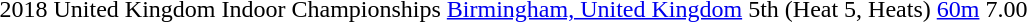<table>
<tr>
<td>2018</td>
<td>United Kingdom Indoor Championships</td>
<td><a href='#'>Birmingham, United Kingdom</a></td>
<td>5th (Heat 5, Heats)</td>
<td><a href='#'>60m</a></td>
<td>7.00</td>
</tr>
</table>
